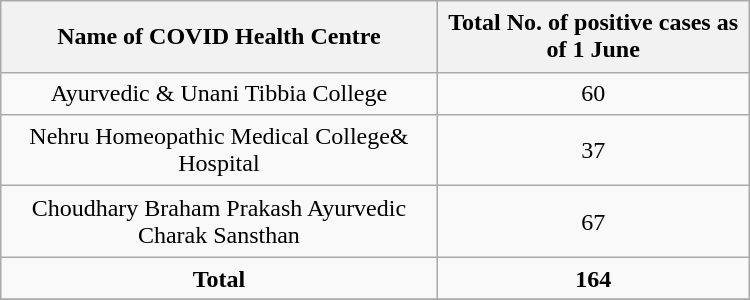<table class="wikitable" style="text-align: center; width: 500px; height: 200px;">
<tr>
<th>Name of COVID Health Centre</th>
<th>Total No. of positive cases as of 1 June</th>
</tr>
<tr>
<td>Ayurvedic & Unani Tibbia College</td>
<td>60</td>
</tr>
<tr>
<td>Nehru Homeopathic Medical College& Hospital</td>
<td>37</td>
</tr>
<tr>
<td>Choudhary Braham Prakash Ayurvedic Charak Sansthan</td>
<td>67</td>
</tr>
<tr>
<td><strong>Total</strong></td>
<td><strong>164</strong></td>
</tr>
<tr>
</tr>
</table>
